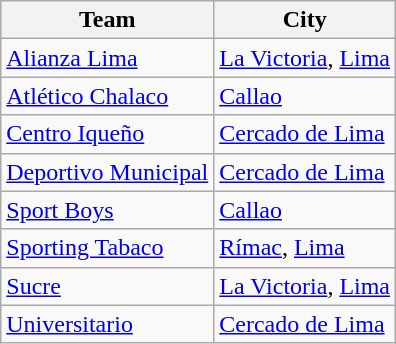<table class="wikitable sortable">
<tr>
<th>Team</th>
<th>City</th>
</tr>
<tr>
<td><a href='#'>Alianza Lima</a></td>
<td><a href='#'>La Victoria</a>, <a href='#'>Lima</a></td>
</tr>
<tr>
<td><a href='#'>Atlético Chalaco</a></td>
<td><a href='#'>Callao</a></td>
</tr>
<tr>
<td><a href='#'>Centro Iqueño</a></td>
<td><a href='#'>Cercado de Lima</a></td>
</tr>
<tr>
<td><a href='#'>Deportivo Municipal</a></td>
<td><a href='#'>Cercado de Lima</a></td>
</tr>
<tr>
<td><a href='#'>Sport Boys</a></td>
<td><a href='#'>Callao</a></td>
</tr>
<tr>
<td><a href='#'>Sporting Tabaco</a></td>
<td><a href='#'>Rímac</a>, <a href='#'>Lima</a></td>
</tr>
<tr>
<td><a href='#'>Sucre</a></td>
<td><a href='#'>La Victoria</a>, <a href='#'>Lima</a></td>
</tr>
<tr>
<td><a href='#'>Universitario</a></td>
<td><a href='#'>Cercado de Lima</a></td>
</tr>
</table>
